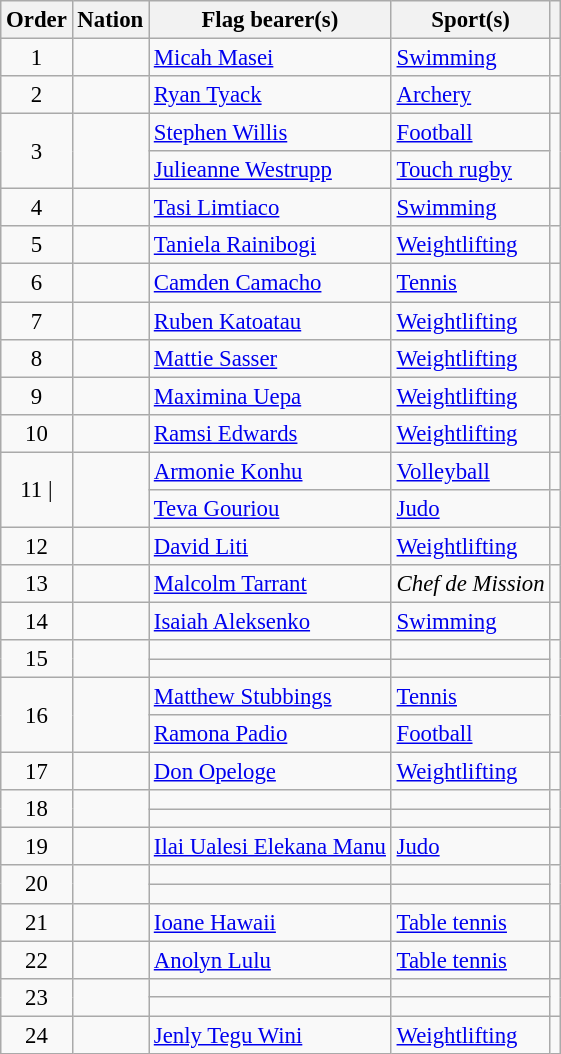<table class="wikitable sortable" style="font-size:95%">
<tr>
<th>Order</th>
<th>Nation</th>
<th>Flag bearer(s)</th>
<th>Sport(s)</th>
<th class="unsortable"></th>
</tr>
<tr>
<td align="center">1</td>
<td></td>
<td><a href='#'>Micah Masei</a></td>
<td><a href='#'>Swimming</a></td>
<td align="center"></td>
</tr>
<tr>
<td align="center">2</td>
<td></td>
<td><a href='#'>Ryan Tyack</a></td>
<td><a href='#'>Archery</a></td>
<td align="center"></td>
</tr>
<tr>
<td rowspan=2 align=center>3</td>
<td rowspan=2></td>
<td><a href='#'>Stephen Willis</a></td>
<td><a href='#'>Football</a></td>
<td rowspan=2 align=center></td>
</tr>
<tr>
<td><a href='#'>Julieanne Westrupp</a></td>
<td><a href='#'>Touch rugby</a></td>
</tr>
<tr>
<td align="center">4</td>
<td></td>
<td><a href='#'>Tasi Limtiaco</a></td>
<td><a href='#'>Swimming</a></td>
<td align="center"></td>
</tr>
<tr>
<td align="center">5</td>
<td></td>
<td><a href='#'>Taniela Rainibogi</a></td>
<td><a href='#'>Weightlifting</a></td>
<td align="center"></td>
</tr>
<tr>
<td align="center">6</td>
<td></td>
<td><a href='#'>Camden Camacho</a></td>
<td><a href='#'>Tennis</a></td>
<td align="center"></td>
</tr>
<tr>
<td align="center">7</td>
<td></td>
<td><a href='#'>Ruben Katoatau</a></td>
<td><a href='#'>Weightlifting</a></td>
<td align="center"></td>
</tr>
<tr>
<td align="center">8</td>
<td></td>
<td><a href='#'>Mattie Sasser</a></td>
<td><a href='#'>Weightlifting</a></td>
<td align="center"></td>
</tr>
<tr>
<td align="center">9</td>
<td></td>
<td><a href='#'>Maximina Uepa</a></td>
<td><a href='#'>Weightlifting</a></td>
<td align="center"></td>
</tr>
<tr>
<td align=center>10</td>
<td></td>
<td><a href='#'>Ramsi Edwards</a></td>
<td><a href='#'>Weightlifting</a></td>
<td align=center></td>
</tr>
<tr>
<td rowspan=2 align=center>11 |</td>
<td rowspan=2></td>
<td><a href='#'>Armonie Konhu</a></td>
<td><a href='#'>Volleyball</a></td>
<td align="center"></td>
</tr>
<tr>
<td><a href='#'>Teva Gouriou</a></td>
<td><a href='#'>Judo</a></td>
</tr>
<tr>
<td align=center>12</td>
<td></td>
<td><a href='#'>David Liti</a></td>
<td><a href='#'>Weightlifting</a></td>
<td align=center></td>
</tr>
<tr>
<td align="center">13</td>
<td></td>
<td><a href='#'>Malcolm Tarrant</a></td>
<td><em>Chef de Mission</em></td>
<td align="center"></td>
</tr>
<tr>
<td align=center>14</td>
<td></td>
<td><a href='#'>Isaiah Aleksenko</a></td>
<td><a href='#'>Swimming</a></td>
<td align=center></td>
</tr>
<tr>
<td rowspan=2 align=center>15</td>
<td rowspan=2></td>
<td></td>
<td></td>
<td rowspan=2 align=center></td>
</tr>
<tr>
<td></td>
<td></td>
</tr>
<tr>
<td rowspan=2 align=center>16</td>
<td rowspan=2></td>
<td><a href='#'>Matthew Stubbings</a></td>
<td><a href='#'>Tennis</a></td>
<td rowspan=2 align=center></td>
</tr>
<tr>
<td><a href='#'>Ramona Padio</a></td>
<td><a href='#'>Football</a></td>
</tr>
<tr>
<td align="center">17</td>
<td></td>
<td><a href='#'>Don Opeloge</a></td>
<td><a href='#'>Weightlifting</a></td>
<td align="center"></td>
</tr>
<tr>
<td rowspan=2 align=center>18</td>
<td rowspan=2></td>
<td></td>
<td></td>
<td rowspan=2 align=center></td>
</tr>
<tr>
<td></td>
<td></td>
</tr>
<tr>
<td align="center">19</td>
<td></td>
<td><a href='#'>Ilai Ualesi Elekana Manu</a></td>
<td><a href='#'>Judo</a></td>
<td align="center"></td>
</tr>
<tr>
<td rowspan=2 align=center>20</td>
<td rowspan=2></td>
<td></td>
<td></td>
<td rowspan=2 align=center></td>
</tr>
<tr>
<td></td>
<td></td>
</tr>
<tr>
<td align="center">21</td>
<td></td>
<td><a href='#'>Ioane Hawaii</a></td>
<td><a href='#'>Table tennis</a></td>
<td align="center"></td>
</tr>
<tr>
<td align="center">22</td>
<td></td>
<td><a href='#'>Anolyn Lulu</a></td>
<td><a href='#'>Table tennis</a></td>
<td align="center"></td>
</tr>
<tr>
<td rowspan=2 align=center>23</td>
<td rowspan=2></td>
<td></td>
<td></td>
<td rowspan=2 align=center></td>
</tr>
<tr>
<td></td>
<td></td>
</tr>
<tr>
<td rowspan=2 align=center>24</td>
<td rowspan=2></td>
<td><a href='#'>Jenly Tegu Wini</a></td>
<td><a href='#'>Weightlifting</a></td>
<td align="center"></td>
</tr>
</table>
